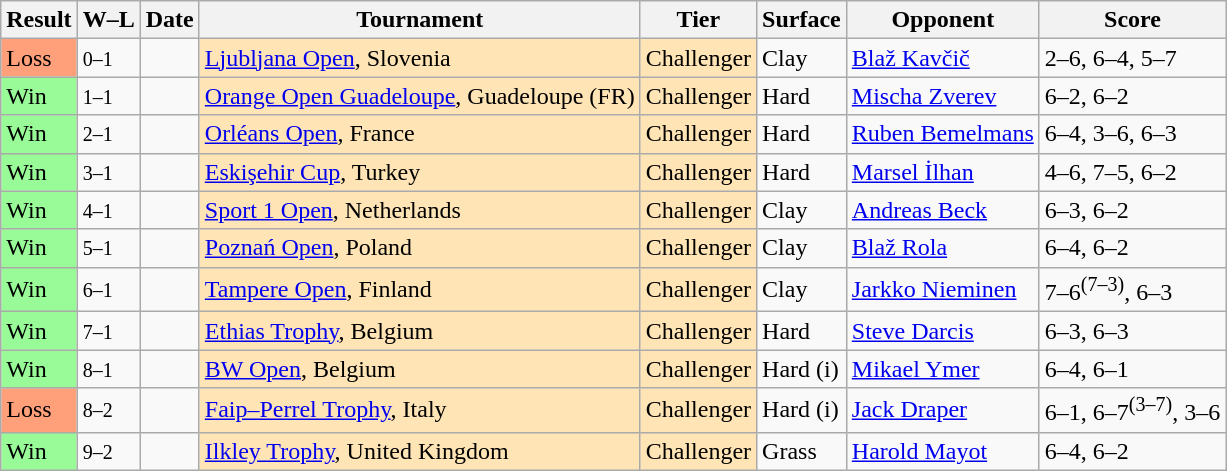<table class="sortable wikitable nowrap">
<tr>
<th>Result</th>
<th class="unsortable">W–L</th>
<th>Date</th>
<th>Tournament</th>
<th>Tier</th>
<th>Surface</th>
<th>Opponent</th>
<th class="unsortable">Score</th>
</tr>
<tr>
<td bgcolor=ffa07a>Loss</td>
<td><small>0–1</small></td>
<td><a href='#'></a></td>
<td style="background:moccasin;"><a href='#'>Ljubljana Open</a>, Slovenia</td>
<td style="background:moccasin;">Challenger</td>
<td>Clay</td>
<td> <a href='#'>Blaž Kavčič</a></td>
<td>2–6, 6–4, 5–7</td>
</tr>
<tr>
<td bgcolor=98fb98>Win</td>
<td><small>1–1</small></td>
<td><a href='#'></a></td>
<td style="background:moccasin;"><a href='#'>Orange Open Guadeloupe</a>, Guadeloupe (FR)</td>
<td style="background:moccasin;">Challenger</td>
<td>Hard</td>
<td> <a href='#'>Mischa Zverev</a></td>
<td>6–2, 6–2</td>
</tr>
<tr>
<td bgcolor=98fb98>Win</td>
<td><small>2–1</small></td>
<td><a href='#'></a></td>
<td style="background:moccasin;"><a href='#'>Orléans Open</a>, France</td>
<td style="background:moccasin;">Challenger</td>
<td>Hard</td>
<td> <a href='#'>Ruben Bemelmans</a></td>
<td>6–4, 3–6, 6–3</td>
</tr>
<tr>
<td bgcolor=98fb98>Win</td>
<td><small>3–1</small></td>
<td><a href='#'></a></td>
<td style="background:moccasin;"><a href='#'>Eskişehir Cup</a>, Turkey</td>
<td style="background:moccasin;">Challenger</td>
<td>Hard</td>
<td> <a href='#'>Marsel İlhan</a></td>
<td>4–6, 7–5, 6–2</td>
</tr>
<tr>
<td bgcolor=98fb98>Win</td>
<td><small>4–1</small></td>
<td><a href='#'></a></td>
<td style="background:moccasin;"><a href='#'>Sport 1 Open</a>, Netherlands</td>
<td style="background:moccasin;">Challenger</td>
<td>Clay</td>
<td> <a href='#'>Andreas Beck</a></td>
<td>6–3, 6–2</td>
</tr>
<tr>
<td bgcolor=98fb98>Win</td>
<td><small>5–1</small></td>
<td><a href='#'></a></td>
<td style="background:moccasin;"><a href='#'>Poznań Open</a>, Poland</td>
<td style="background:moccasin;">Challenger</td>
<td>Clay</td>
<td> <a href='#'>Blaž Rola</a></td>
<td>6–4, 6–2</td>
</tr>
<tr>
<td bgcolor=98fb98>Win</td>
<td><small>6–1</small></td>
<td><a href='#'></a></td>
<td style="background:moccasin;"><a href='#'>Tampere Open</a>, Finland</td>
<td style="background:moccasin;">Challenger</td>
<td>Clay</td>
<td> <a href='#'>Jarkko Nieminen</a></td>
<td>7–6<sup>(7–3)</sup>, 6–3</td>
</tr>
<tr>
<td bgcolor=98fb98>Win</td>
<td><small>7–1</small></td>
<td><a href='#'></a></td>
<td style="background:moccasin;"><a href='#'>Ethias Trophy</a>, Belgium</td>
<td style="background:moccasin;">Challenger</td>
<td>Hard</td>
<td> <a href='#'>Steve Darcis</a></td>
<td>6–3, 6–3</td>
</tr>
<tr>
<td bgcolor=98fb98>Win</td>
<td><small>8–1</small></td>
<td><a href='#'></a></td>
<td style="background:moccasin;"><a href='#'>BW Open</a>, Belgium</td>
<td style="background:moccasin;">Challenger</td>
<td>Hard (i)</td>
<td> <a href='#'>Mikael Ymer</a></td>
<td>6–4, 6–1</td>
</tr>
<tr>
<td bgcolor=ffa07a>Loss</td>
<td><small>8–2</small></td>
<td><a href='#'></a></td>
<td style="background:moccasin;"><a href='#'>Faip–Perrel Trophy</a>, Italy</td>
<td style="background:moccasin;">Challenger</td>
<td>Hard (i)</td>
<td> <a href='#'>Jack Draper</a></td>
<td>6–1, 6–7<sup>(3–7)</sup>, 3–6</td>
</tr>
<tr>
<td bgcolor=98fb98>Win</td>
<td><small>9–2</small></td>
<td><a href='#'></a></td>
<td style="background:moccasin;"><a href='#'>Ilkley Trophy</a>, United Kingdom</td>
<td style="background:moccasin;">Challenger</td>
<td>Grass</td>
<td> <a href='#'>Harold Mayot</a></td>
<td>6–4, 6–2</td>
</tr>
</table>
